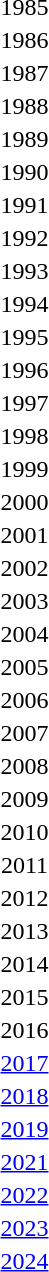<table>
<tr>
<td align="center">1985</td>
<td></td>
<td></td>
<td></td>
</tr>
<tr>
<td align="center">1986</td>
<td></td>
<td></td>
<td></td>
</tr>
<tr>
<td align="center">1987</td>
<td></td>
<td></td>
<td></td>
</tr>
<tr>
<td align="center">1988</td>
<td></td>
<td></td>
<td></td>
</tr>
<tr>
<td align="center">1989</td>
<td></td>
<td></td>
<td></td>
</tr>
<tr>
<td align="center">1990</td>
<td></td>
<td></td>
<td></td>
</tr>
<tr>
<td align="center">1991</td>
<td></td>
<td></td>
<td></td>
</tr>
<tr>
<td align="center">1992</td>
<td></td>
<td></td>
<td></td>
</tr>
<tr>
<td align="center">1993</td>
<td></td>
<td></td>
<td></td>
</tr>
<tr>
<td align="center">1994</td>
<td></td>
<td></td>
<td></td>
</tr>
<tr>
<td align="center">1995</td>
<td></td>
<td></td>
<td></td>
</tr>
<tr>
<td align="center">1996</td>
<td></td>
<td></td>
<td></td>
</tr>
<tr>
<td align="center">1997</td>
<td></td>
<td></td>
<td></td>
</tr>
<tr>
<td align="center">1998</td>
<td></td>
<td></td>
<td></td>
</tr>
<tr>
<td align="center">1999</td>
<td></td>
<td></td>
<td></td>
</tr>
<tr>
<td align="center">2000</td>
<td></td>
<td></td>
<td></td>
</tr>
<tr>
<td align="center">2001</td>
<td></td>
<td></td>
<td></td>
</tr>
<tr>
<td align="center">2002</td>
<td></td>
<td></td>
<td></td>
</tr>
<tr>
<td align="center">2003</td>
<td></td>
<td></td>
<td></td>
</tr>
<tr>
<td align="center">2004</td>
<td></td>
<td></td>
<td></td>
</tr>
<tr>
<td align="center">2005</td>
<td></td>
<td></td>
<td></td>
</tr>
<tr>
<td align="center">2006</td>
<td></td>
<td></td>
<td></td>
</tr>
<tr>
<td align="center">2007</td>
<td></td>
<td></td>
<td></td>
</tr>
<tr>
<td align="center">2008</td>
<td></td>
<td></td>
<td></td>
</tr>
<tr>
<td align="center">2009</td>
<td></td>
<td></td>
<td></td>
</tr>
<tr>
<td align="center">2010</td>
<td></td>
<td></td>
<td></td>
</tr>
<tr>
<td align="center">2011</td>
<td></td>
<td></td>
<td></td>
</tr>
<tr>
<td align="center">2012</td>
<td></td>
<td></td>
<td></td>
</tr>
<tr>
<td align="center">2013</td>
<td></td>
<td></td>
<td></td>
</tr>
<tr>
<td align="center">2014</td>
<td></td>
<td></td>
<td></td>
</tr>
<tr>
<td align="center">2015</td>
<td></td>
<td></td>
<td></td>
</tr>
<tr>
<td align="center">2016</td>
<td></td>
<td></td>
<td></td>
</tr>
<tr>
<td align="center"><a href='#'>2017</a></td>
<td></td>
<td></td>
<td></td>
</tr>
<tr>
<td align="center"><a href='#'>2018</a></td>
<td></td>
<td></td>
<td></td>
</tr>
<tr>
<td align="center"><a href='#'>2019</a></td>
<td></td>
<td></td>
<td></td>
</tr>
<tr>
<td align="center"><a href='#'>2021</a></td>
<td></td>
<td nowrap></td>
<td></td>
</tr>
<tr>
<td align="center"><a href='#'>2022</a></td>
<td></td>
<td></td>
<td></td>
</tr>
<tr>
<td align="center"><a href='#'>2023</a></td>
<td></td>
<td></td>
<td></td>
</tr>
<tr>
<td align="center"><a href='#'>2024</a></td>
<td></td>
<td></td>
<td></td>
</tr>
</table>
